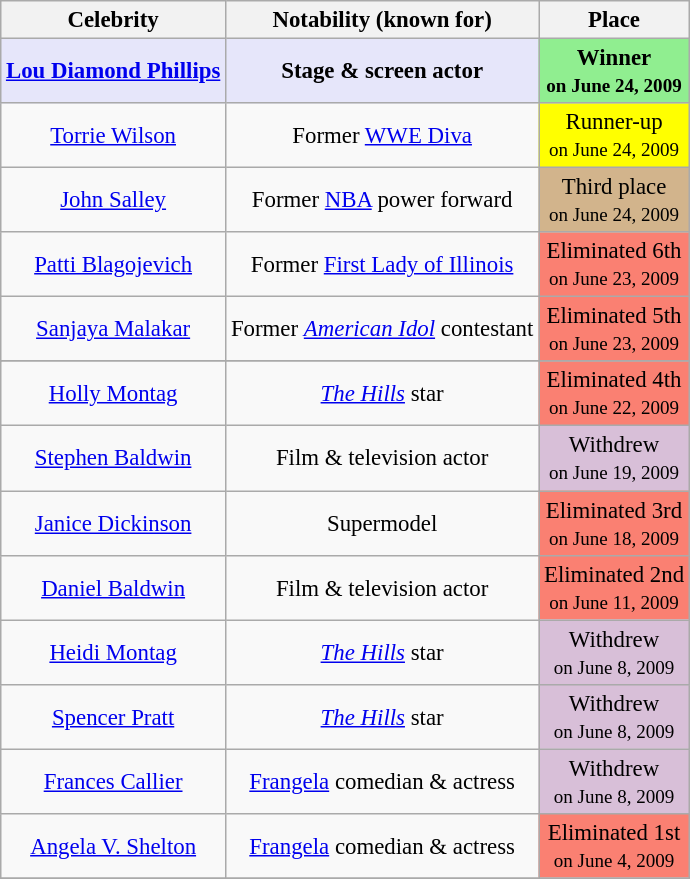<table class=wikitable sortable" style="text-align: center; white-space:nowrap; margin:auto; font-size:95.2%;">
<tr>
<th scope="col">Celebrity</th>
<th scope="col">Notability (known for)</th>
<th scope="col">Place</th>
</tr>
<tr>
<td style="background:lavender;"><strong><a href='#'>Lou Diamond Phillips</a></strong></td>
<td style="background:lavender;"><strong>Stage & screen actor</strong></td>
<td style="background:lightgreen;"><strong>Winner</strong><br><small><strong>on June 24, 2009</strong></small></td>
</tr>
<tr>
<td><a href='#'>Torrie Wilson</a></td>
<td>Former <a href='#'>WWE Diva</a></td>
<td style="background:yellow;">Runner-up<br><small>on June 24, 2009</small></td>
</tr>
<tr>
<td><a href='#'>John Salley</a></td>
<td>Former <a href='#'>NBA</a> power forward</td>
<td style=background:tan>Third place<br><small>on June 24, 2009</small></td>
</tr>
<tr>
<td><a href='#'>Patti Blagojevich</a></td>
<td>Former <a href='#'>First Lady of Illinois</a></td>
<td style=background:salmon>Eliminated 6th<br><small>on June 23, 2009</small></td>
</tr>
<tr>
<td><a href='#'>Sanjaya Malakar</a></td>
<td>Former <em><a href='#'>American Idol</a></em> contestant</td>
<td style=background:salmon>Eliminated 5th<br><small>on June 23, 2009</small></td>
</tr>
<tr>
</tr>
<tr>
<td><a href='#'>Holly Montag</a></td>
<td><em><a href='#'>The Hills</a></em> star</td>
<td style=background:salmon>Eliminated 4th<br><small>on June 22, 2009</small></td>
</tr>
<tr>
<td><a href='#'>Stephen Baldwin</a></td>
<td>Film & television actor</td>
<td style="background:#D8BFD8; text-align:center;">Withdrew<br><small>on June 19, 2009</small></td>
</tr>
<tr>
<td><a href='#'>Janice Dickinson</a></td>
<td>Supermodel</td>
<td style=background:salmon>Eliminated 3rd<br><small>on June 18, 2009</small></td>
</tr>
<tr>
<td><a href='#'>Daniel Baldwin</a></td>
<td>Film & television actor</td>
<td style=background:salmon>Eliminated 2nd<br><small>on June 11, 2009</small></td>
</tr>
<tr>
<td><a href='#'>Heidi Montag</a></td>
<td><em><a href='#'>The Hills</a></em> star</td>
<td style="background:#D8BFD8; text-align:center;">Withdrew<br><small>on June 8, 2009</small></td>
</tr>
<tr>
<td><a href='#'>Spencer Pratt</a></td>
<td><em><a href='#'>The Hills</a></em> star</td>
<td style="background:#D8BFD8; text-align:center;">Withdrew<br><small>on June 8, 2009</small></td>
</tr>
<tr>
<td><a href='#'>Frances Callier</a></td>
<td><a href='#'>Frangela</a> comedian & actress</td>
<td style="background:#D8BFD8; text-align:center;">Withdrew<br><small>on June 8, 2009</small></td>
</tr>
<tr>
<td><a href='#'>Angela V. Shelton</a></td>
<td><a href='#'>Frangela</a> comedian & actress</td>
<td style=background:salmon>Eliminated 1st<br><small>on June 4, 2009</small></td>
</tr>
<tr>
</tr>
</table>
